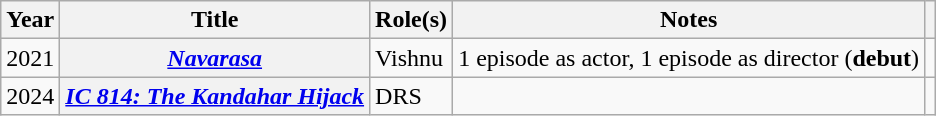<table class="wikitable plainrowheaders sortable">
<tr>
<th scope="col">Year</th>
<th scope="col">Title</th>
<th scope="col">Role(s)</th>
<th scope="col" class="unsortable">Notes</th>
<th scope="col" class="unsortable"></th>
</tr>
<tr>
<td>2021</td>
<th scope="row"><em><a href='#'>Navarasa</a></em></th>
<td>Vishnu</td>
<td>1 episode as actor, 1 episode as director (<strong>debut</strong>)</td>
<td style="text-align:center;"></td>
</tr>
<tr>
<td>2024</td>
<th scope="row"><em><a href='#'>IC 814: The Kandahar Hijack</a></em></th>
<td>DRS</td>
<td></td>
<td></td>
</tr>
</table>
